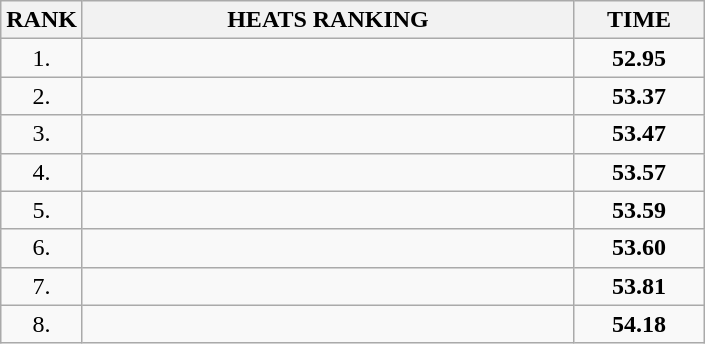<table class="wikitable">
<tr>
<th>RANK</th>
<th style="width: 20em">HEATS RANKING</th>
<th style="width: 5em">TIME</th>
</tr>
<tr>
<td align="center">1.</td>
<td></td>
<td align="center"><strong>52.95</strong></td>
</tr>
<tr>
<td align="center">2.</td>
<td></td>
<td align="center"><strong>53.37</strong></td>
</tr>
<tr>
<td align="center">3.</td>
<td></td>
<td align="center"><strong>53.47</strong></td>
</tr>
<tr>
<td align="center">4.</td>
<td></td>
<td align="center"><strong>53.57</strong></td>
</tr>
<tr>
<td align="center">5.</td>
<td></td>
<td align="center"><strong>53.59</strong></td>
</tr>
<tr>
<td align="center">6.</td>
<td></td>
<td align="center"><strong>53.60</strong></td>
</tr>
<tr>
<td align="center">7.</td>
<td></td>
<td align="center"><strong>53.81</strong></td>
</tr>
<tr>
<td align="center">8.</td>
<td></td>
<td align="center"><strong>54.18</strong></td>
</tr>
</table>
